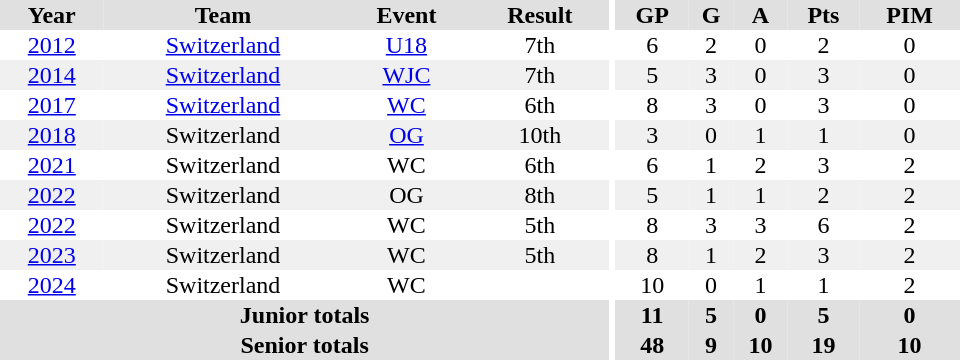<table border="0" cellpadding="1" cellspacing="0" ID="Table3" style="text-align:center; width:40em">
<tr ALIGN="center" bgcolor="#e0e0e0">
<th>Year</th>
<th>Team</th>
<th>Event</th>
<th>Result</th>
<th rowspan="99" bgcolor="#ffffff"></th>
<th>GP</th>
<th>G</th>
<th>A</th>
<th>Pts</th>
<th>PIM</th>
</tr>
<tr>
<td><a href='#'>2012</a></td>
<td><a href='#'>Switzerland</a></td>
<td><a href='#'>U18</a></td>
<td>7th</td>
<td>6</td>
<td>2</td>
<td>0</td>
<td>2</td>
<td>0</td>
</tr>
<tr bgcolor="#f0f0f0">
<td><a href='#'>2014</a></td>
<td><a href='#'>Switzerland</a></td>
<td><a href='#'>WJC</a></td>
<td>7th</td>
<td>5</td>
<td>3</td>
<td>0</td>
<td>3</td>
<td>0</td>
</tr>
<tr>
<td><a href='#'>2017</a></td>
<td><a href='#'>Switzerland</a></td>
<td><a href='#'>WC</a></td>
<td>6th</td>
<td>8</td>
<td>3</td>
<td>0</td>
<td>3</td>
<td>0</td>
</tr>
<tr bgcolor="#f0f0f0">
<td><a href='#'>2018</a></td>
<td>Switzerland</td>
<td><a href='#'>OG</a></td>
<td>10th</td>
<td>3</td>
<td>0</td>
<td>1</td>
<td>1</td>
<td>0</td>
</tr>
<tr>
<td><a href='#'>2021</a></td>
<td>Switzerland</td>
<td>WC</td>
<td>6th</td>
<td>6</td>
<td>1</td>
<td>2</td>
<td>3</td>
<td>2</td>
</tr>
<tr bgcolor="#f0f0f0">
<td><a href='#'>2022</a></td>
<td>Switzerland</td>
<td>OG</td>
<td>8th</td>
<td>5</td>
<td>1</td>
<td>1</td>
<td>2</td>
<td>2</td>
</tr>
<tr>
<td><a href='#'>2022</a></td>
<td>Switzerland</td>
<td>WC</td>
<td>5th</td>
<td>8</td>
<td>3</td>
<td>3</td>
<td>6</td>
<td>2</td>
</tr>
<tr bgcolor="#f0f0f0">
<td><a href='#'>2023</a></td>
<td>Switzerland</td>
<td>WC</td>
<td>5th</td>
<td>8</td>
<td>1</td>
<td>2</td>
<td>3</td>
<td>2</td>
</tr>
<tr>
<td><a href='#'>2024</a></td>
<td>Switzerland</td>
<td>WC</td>
<td></td>
<td>10</td>
<td>0</td>
<td>1</td>
<td>1</td>
<td>2</td>
</tr>
<tr bgcolor="#e0e0e0">
<th colspan="4">Junior totals</th>
<th>11</th>
<th>5</th>
<th>0</th>
<th>5</th>
<th>0</th>
</tr>
<tr bgcolor="#e0e0e0">
<th colspan="4">Senior totals</th>
<th>48</th>
<th>9</th>
<th>10</th>
<th>19</th>
<th>10</th>
</tr>
</table>
